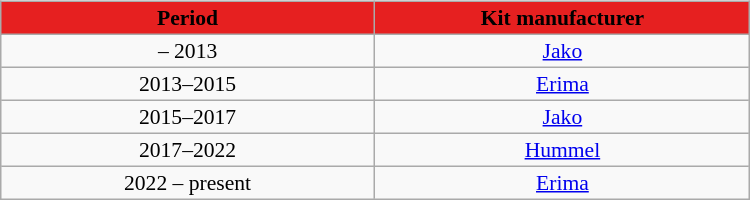<table width=50% align="left">
<tr>
<td valign=top width=60%><br><table align=center border=1 width=80% cellpadding="2" cellspacing="0" style="background: #f9f9f9; border: 1px #aaa solid; border-collapse: collapse; font-size: 90%; text-align: center">
<tr align=center bgcolor=#E62020 style=“color:black;">
<th width=50%><span>Period</span></th>
<th width=50%><span>Kit manufacturer</span></th>
</tr>
<tr>
<td align=center> – 2013</td>
<td> <a href='#'>Jako</a></td>
</tr>
<tr>
<td align=center>2013–2015</td>
<td> <a href='#'>Erima</a></td>
</tr>
<tr>
<td align=center>2015–2017</td>
<td> <a href='#'>Jako</a></td>
</tr>
<tr>
<td align=center>2017–2022</td>
<td> <a href='#'>Hummel</a></td>
</tr>
<tr>
<td align=center>2022 – present</td>
<td> <a href='#'>Erima</a></td>
</tr>
</table>
</td>
</tr>
</table>
